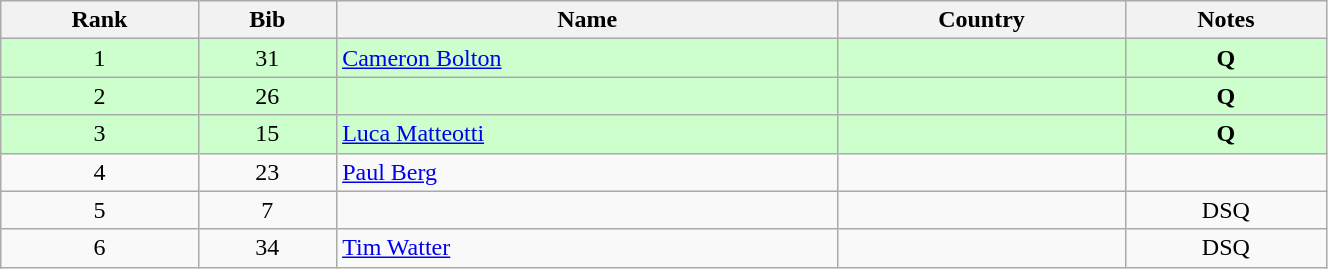<table class="wikitable" style="text-align:center;" width=70%>
<tr>
<th>Rank</th>
<th>Bib</th>
<th>Name</th>
<th>Country</th>
<th>Notes</th>
</tr>
<tr bgcolor=ccffcc>
<td>1</td>
<td>31</td>
<td align=left><a href='#'>Cameron Bolton</a></td>
<td align=left></td>
<td><strong>Q</strong></td>
</tr>
<tr bgcolor=ccffcc>
<td>2</td>
<td>26</td>
<td align=left></td>
<td align=left></td>
<td><strong>Q</strong></td>
</tr>
<tr bgcolor=ccffcc>
<td>3</td>
<td>15</td>
<td align=left><a href='#'>Luca Matteotti</a></td>
<td align=left></td>
<td><strong>Q</strong></td>
</tr>
<tr>
<td>4</td>
<td>23</td>
<td align=left><a href='#'>Paul Berg</a></td>
<td align=left></td>
<td></td>
</tr>
<tr>
<td>5</td>
<td>7</td>
<td align=left></td>
<td align=left></td>
<td>DSQ</td>
</tr>
<tr>
<td>6</td>
<td>34</td>
<td align=left><a href='#'>Tim Watter</a></td>
<td align=left></td>
<td>DSQ</td>
</tr>
</table>
